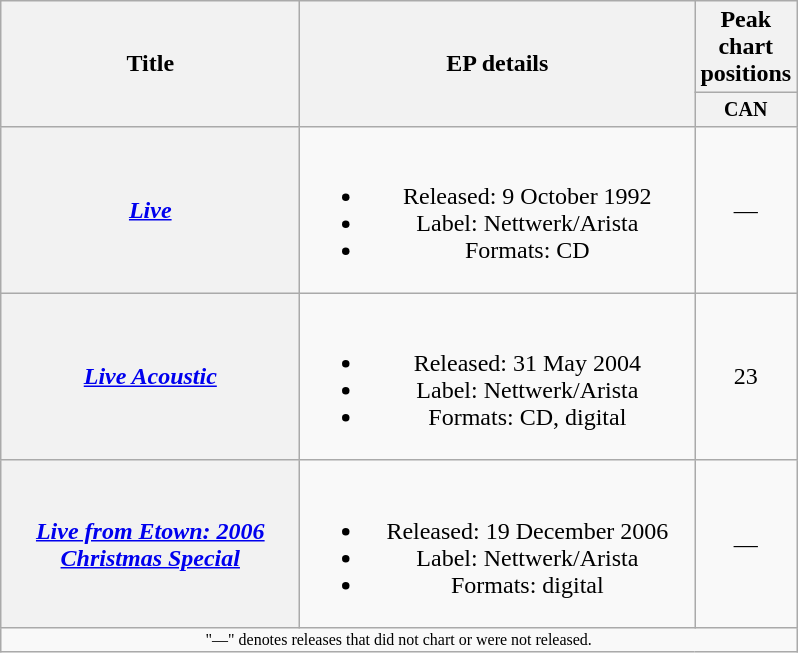<table class="wikitable plainrowheaders" style="text-align:center;" border="1">
<tr>
<th rowspan="2" style="width:12em;">Title</th>
<th rowspan="2" style="width:16em;">EP details</th>
<th colspan="1">Peak chart positions</th>
</tr>
<tr style="font-size:smaller;">
<th width="25">CAN<br></th>
</tr>
<tr>
<th scope="row"><em><a href='#'>Live</a></em></th>
<td><br><ul><li>Released: 9 October 1992</li><li>Label: Nettwerk/Arista</li><li>Formats: CD</li></ul></td>
<td>—</td>
</tr>
<tr>
<th scope="row"><em><a href='#'>Live Acoustic</a></em></th>
<td><br><ul><li>Released: 31 May 2004</li><li>Label: Nettwerk/Arista</li><li>Formats: CD, digital</li></ul></td>
<td>23</td>
</tr>
<tr>
<th scope="row"><em><a href='#'>Live from Etown: 2006 Christmas Special</a></em></th>
<td><br><ul><li>Released: 19 December 2006</li><li>Label: Nettwerk/Arista</li><li>Formats: digital</li></ul></td>
<td>—</td>
</tr>
<tr>
<td colspan="3" style="font-size:8pt">"—" denotes releases that did not chart or were not released.</td>
</tr>
</table>
